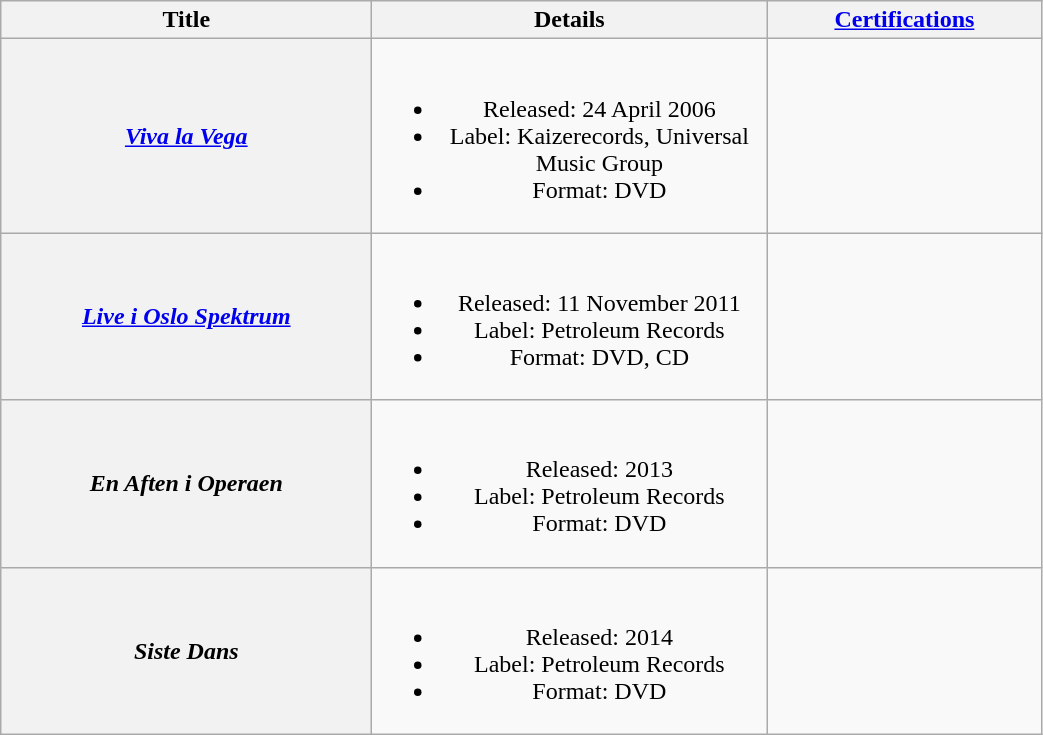<table class="wikitable plainrowheaders" style="text-align:center;">
<tr>
<th scope="col" style="width:15em;">Title</th>
<th scope="col" style="width:16em;">Details</th>
<th scope="col" style="width:11em;"><a href='#'>Certifications</a></th>
</tr>
<tr>
<th scope="row"><em><a href='#'>Viva la Vega</a></em></th>
<td><br><ul><li>Released: 24 April 2006</li><li>Label: Kaizerecords, Universal Music Group</li><li>Format: DVD</li></ul></td>
<td></td>
</tr>
<tr>
<th scope="row"><em><a href='#'>Live i Oslo Spektrum</a></em></th>
<td><br><ul><li>Released: 11 November 2011</li><li>Label: Petroleum Records</li><li>Format: DVD, CD</li></ul></td>
<td></td>
</tr>
<tr>
<th scope="row"><em>En Aften i Operaen</em></th>
<td><br><ul><li>Released: 2013</li><li>Label: Petroleum Records</li><li>Format: DVD</li></ul></td>
<td></td>
</tr>
<tr>
<th scope="row"><em>Siste Dans</em></th>
<td><br><ul><li>Released: 2014</li><li>Label: Petroleum Records</li><li>Format: DVD</li></ul></td>
<td></td>
</tr>
</table>
